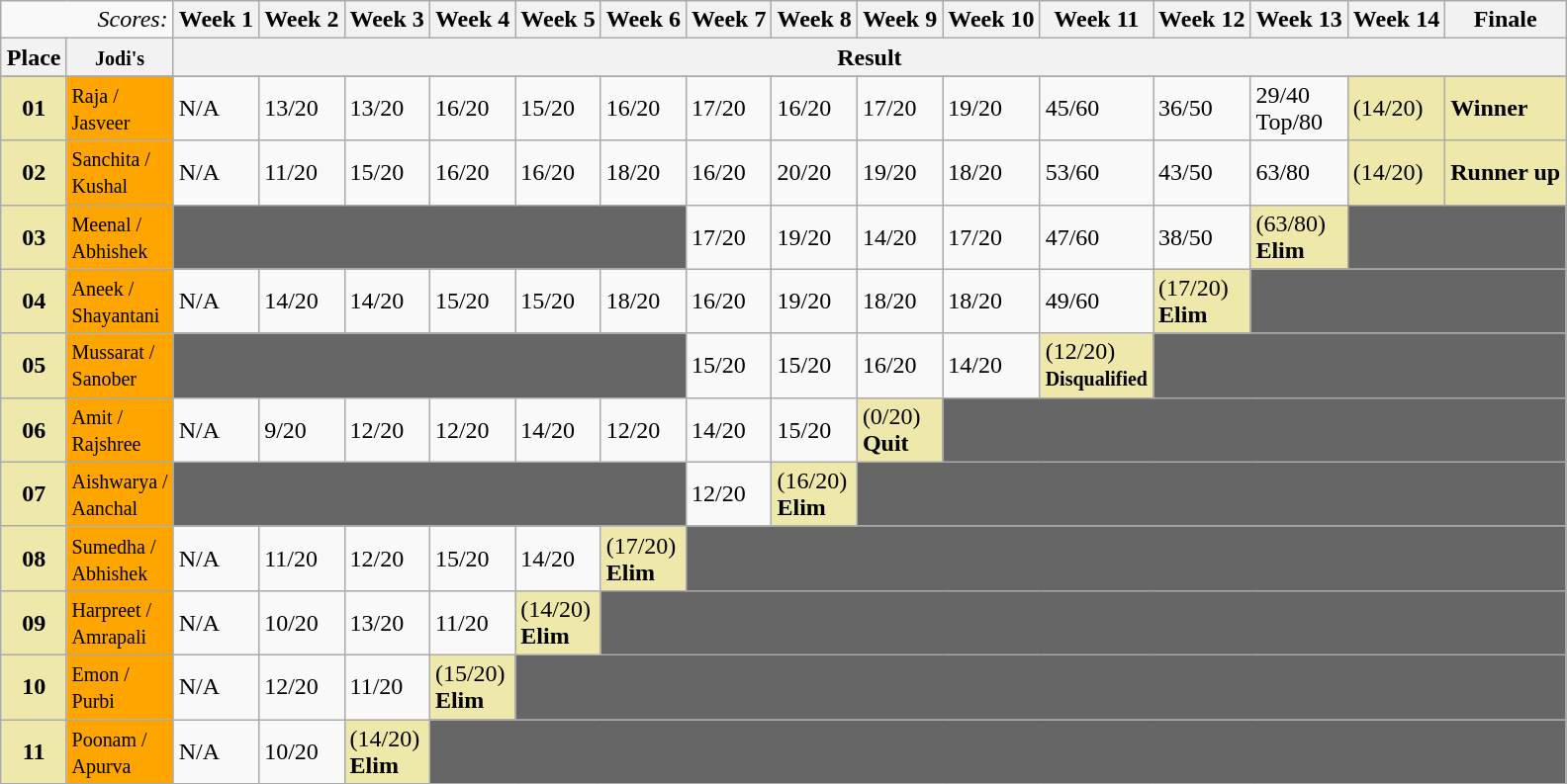<table class="wikitable" style="margin:1em auto;">
<tr>
<td colspan="2" align="right"><em>Scores:</em></td>
<th>Week 1</th>
<th>Week 2</th>
<th>Week 3</th>
<th>Week 4</th>
<th>Week 5</th>
<th>Week 6</th>
<th>Week 7</th>
<th>Week 8</th>
<th>Week 9</th>
<th>Week 10</th>
<th>Week 11</th>
<th>Week 12</th>
<th>Week 13</th>
<th>Week 14</th>
<th>Finale</th>
</tr>
<tr>
<th>Place</th>
<th><small>Jodi's</small></th>
<th colspan="19" align="center">Result</th>
</tr>
<tr>
</tr>
<tr>
<td align="center" bgcolor="palegoldenrod"><strong>01</strong></td>
<td bgcolor="orange"><small>Raja /<br> Jasveer</small></td>
<td>N/A</td>
<td>13/20</td>
<td>13/20</td>
<td>16/20</td>
<td>15/20</td>
<td>16/20</td>
<td>17/20</td>
<td>16/20</td>
<td>17/20</td>
<td>19/20</td>
<td>45/60</td>
<td>36/50</td>
<td>29/40<br>Top/80</td>
<td bgcolor="palegoldenrod">(14/20)<br></td>
<td bgcolor="palegoldenrod"><strong>Winner</strong></td>
</tr>
<tr>
<td align="center" bgcolor="palegoldenrod"><strong>02</strong></td>
<td bgcolor="orange"><small>Sanchita /<br>Kushal</small></td>
<td>N/A</td>
<td>11/20</td>
<td>15/20</td>
<td>16/20</td>
<td>16/20</td>
<td>18/20</td>
<td>16/20</td>
<td>20/20</td>
<td>19/20</td>
<td>18/20</td>
<td>53/60</td>
<td>43/50</td>
<td>63/80</td>
<td bgcolor="palegoldenrod">(14/20)<br></td>
<td bgcolor="palegoldenrod"><strong>Runner up</strong></td>
</tr>
<tr>
<td align="center" bgcolor="palegoldenrod"><strong>03</strong></td>
<td bgcolor="orange"><small>Meenal /<br> Abhishek</small></td>
<td colspan="6" bgcolor="666666"></td>
<td>17/20</td>
<td>19/20</td>
<td>14/20</td>
<td>17/20</td>
<td>47/60</td>
<td>38/50</td>
<td bgcolor="palegoldenrod">(63/80)<br><strong>Elim</strong></td>
<td colspan="2" bgcolor="666666"></td>
</tr>
<tr>
<td align="center" bgcolor="palegoldenrod"><strong>04</strong></td>
<td bgcolor="orange"><small>Aneek /<br> Shayantani</small></td>
<td>N/A</td>
<td>14/20</td>
<td>14/20</td>
<td>15/20</td>
<td>15/20</td>
<td>18/20</td>
<td>16/20</td>
<td>19/20</td>
<td>18/20</td>
<td>18/20</td>
<td>49/60</td>
<td bgcolor="palegoldenrod">(17/20)<br><strong>Elim</strong></td>
<td colspan="3" bgcolor="666666"></td>
</tr>
<tr>
<td align="center" bgcolor="palegoldenrod"><strong>05</strong></td>
<td bgcolor="orange"><small>Mussarat /<br> Sanober</small></td>
<td colspan="6" bgcolor="666666"></td>
<td>15/20</td>
<td>15/20</td>
<td>16/20</td>
<td>14/20</td>
<td bgcolor="palegoldenrod">(12/20)<br><strong><small>Disqualified</small></strong></td>
<td colspan="4" bgcolor="666666"></td>
</tr>
<tr>
<td align="center" bgcolor="palegoldenrod"><strong>06</strong></td>
<td bgcolor="orange"><small>Amit /<br> Rajshree</small></td>
<td>N/A</td>
<td>9/20</td>
<td>12/20</td>
<td>12/20</td>
<td>14/20</td>
<td>12/20</td>
<td>14/20</td>
<td>15/20</td>
<td bgcolor="palegoldenrod">(0/20)<br><strong>Quit</strong></td>
<td colspan="6" bgcolor="666666"></td>
</tr>
<tr>
<td align="center" bgcolor="palegoldenrod"><strong>07</strong></td>
<td bgcolor="orange"><small>Aishwarya /<br> Aanchal</small></td>
<td colspan="6" bgcolor="666666"></td>
<td>12/20</td>
<td bgcolor="palegoldenrod">(16/20)<br><strong>Elim</strong></td>
<td colspan="7" bgcolor="666666"></td>
</tr>
<tr>
<td align="center" bgcolor="palegoldenrod"><strong>08</strong></td>
<td bgcolor="orange"><small>Sumedha /<br> Abhishek</small></td>
<td>N/A</td>
<td>11/20</td>
<td>12/20</td>
<td>15/20</td>
<td>14/20</td>
<td bgcolor="palegoldenrod">(17/20)<br><strong>Elim</strong></td>
<td colspan="9" bgcolor="666666"></td>
</tr>
<tr>
<td align="center" bgcolor="palegoldenrod"><strong>09</strong></td>
<td bgcolor="orange"><small>Harpreet /<br> Amrapali</small></td>
<td>N/A</td>
<td>10/20</td>
<td>13/20</td>
<td>11/20</td>
<td bgcolor="palegoldenrod">(14/20)<br><strong>Elim</strong></td>
<td colspan="10" bgcolor="666666"></td>
</tr>
<tr>
<td align="center" bgcolor="palegoldenrod"><strong>10</strong></td>
<td bgcolor="orange"><small>Emon /<br> Purbi</small></td>
<td>N/A</td>
<td>12/20</td>
<td>11/20</td>
<td bgcolor="palegoldenrod">(15/20)<br><strong>Elim</strong></td>
<td colspan="11" bgcolor="666666"></td>
</tr>
<tr>
<td align="center" bgcolor="palegoldenrod"><strong>11</strong></td>
<td bgcolor="orange"><small>Poonam /<br> Apurva</small></td>
<td>N/A</td>
<td>10/20</td>
<td bgcolor="palegoldenrod">(14/20)<br><strong>Elim</strong></td>
<td colspan="12" bgcolor="666666"></td>
</tr>
<tr>
</tr>
</table>
